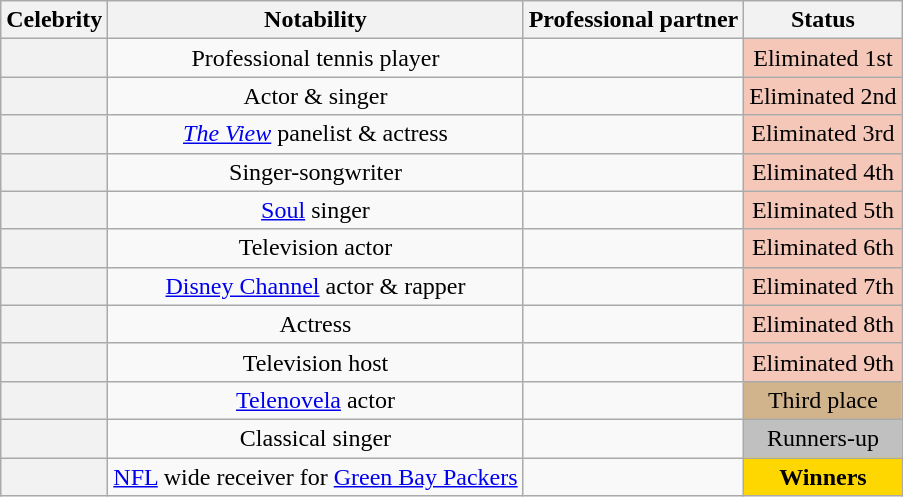<table class="wikitable sortable" style="text-align:center;">
<tr>
<th scope="col">Celebrity</th>
<th scope="col" class="unsortable">Notability</th>
<th scope="col">Professional partner</th>
<th scope="col">Status</th>
</tr>
<tr>
<th scope="row"></th>
<td>Professional tennis player</td>
<td></td>
<td style="background:#f4c7b8">Eliminated 1st<br></td>
</tr>
<tr>
<th scope="row"></th>
<td>Actor & singer</td>
<td></td>
<td style="background:#f4c7b8">Eliminated 2nd<br></td>
</tr>
<tr>
<th scope="row"></th>
<td><em><a href='#'>The View</a></em> panelist & actress</td>
<td></td>
<td style="background:#f4c7b8">Eliminated 3rd<br></td>
</tr>
<tr>
<th scope="row"></th>
<td>Singer-songwriter</td>
<td></td>
<td style="background:#f4c7b8">Eliminated 4th<br></td>
</tr>
<tr>
<th scope="row"></th>
<td><a href='#'>Soul</a> singer</td>
<td></td>
<td style="background:#f4c7b8">Eliminated 5th<br></td>
</tr>
<tr>
<th scope="row"></th>
<td>Television actor</td>
<td></td>
<td style="background:#f4c7b8">Eliminated 6th<br></td>
</tr>
<tr>
<th scope="row"></th>
<td><a href='#'>Disney Channel</a> actor & rapper</td>
<td></td>
<td style="background:#f4c7b8">Eliminated 7th<br></td>
</tr>
<tr>
<th scope="row"></th>
<td>Actress</td>
<td></td>
<td style="background:#f4c7b8">Eliminated 8th<br></td>
</tr>
<tr>
<th scope="row"></th>
<td>Television host</td>
<td></td>
<td style="background:#f4c7b8">Eliminated 9th<br></td>
</tr>
<tr>
<th scope="row"></th>
<td><a href='#'>Telenovela</a> actor</td>
<td></td>
<td style="background:tan">Third place<br></td>
</tr>
<tr>
<th scope="row"></th>
<td>Classical singer</td>
<td></td>
<td style="background:silver">Runners-up<br></td>
</tr>
<tr>
<th scope="row"></th>
<td><a href='#'>NFL</a> wide receiver for <a href='#'>Green Bay Packers</a></td>
<td></td>
<td style="background:gold"><strong>Winners</strong><br></td>
</tr>
</table>
